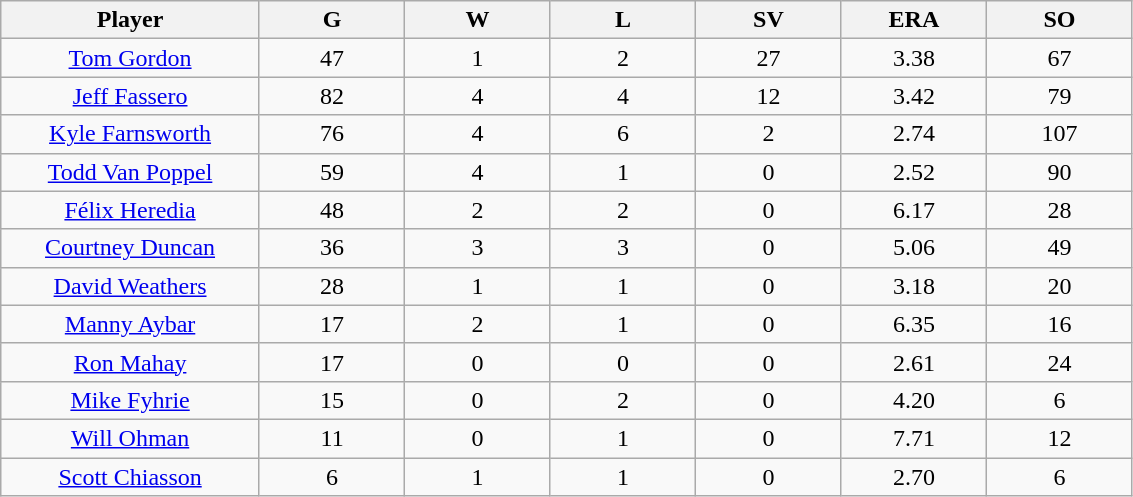<table class="wikitable sortable">
<tr>
<th bgcolor="#DDDDFF" width="16%">Player</th>
<th bgcolor="#DDDDFF" width="9%">G</th>
<th bgcolor="#DDDDFF" width="9%">W</th>
<th bgcolor="#DDDDFF" width="9%">L</th>
<th bgcolor="#DDDDFF" width="9%">SV</th>
<th bgcolor="#DDDDFF" width="9%">ERA</th>
<th bgcolor="#DDDDFF" width="9%">SO</th>
</tr>
<tr align="center">
<td><a href='#'>Tom Gordon</a></td>
<td>47</td>
<td>1</td>
<td>2</td>
<td>27</td>
<td>3.38</td>
<td>67</td>
</tr>
<tr align=center>
<td><a href='#'>Jeff Fassero</a></td>
<td>82</td>
<td>4</td>
<td>4</td>
<td>12</td>
<td>3.42</td>
<td>79</td>
</tr>
<tr align=center>
<td><a href='#'>Kyle Farnsworth</a></td>
<td>76</td>
<td>4</td>
<td>6</td>
<td>2</td>
<td>2.74</td>
<td>107</td>
</tr>
<tr align=center>
<td><a href='#'>Todd Van Poppel</a></td>
<td>59</td>
<td>4</td>
<td>1</td>
<td>0</td>
<td>2.52</td>
<td>90</td>
</tr>
<tr align=center>
<td><a href='#'>Félix Heredia</a></td>
<td>48</td>
<td>2</td>
<td>2</td>
<td>0</td>
<td>6.17</td>
<td>28</td>
</tr>
<tr align=center>
<td><a href='#'>Courtney Duncan</a></td>
<td>36</td>
<td>3</td>
<td>3</td>
<td>0</td>
<td>5.06</td>
<td>49</td>
</tr>
<tr align=center>
<td><a href='#'>David Weathers</a></td>
<td>28</td>
<td>1</td>
<td>1</td>
<td>0</td>
<td>3.18</td>
<td>20</td>
</tr>
<tr align=center>
<td><a href='#'>Manny Aybar</a></td>
<td>17</td>
<td>2</td>
<td>1</td>
<td>0</td>
<td>6.35</td>
<td>16</td>
</tr>
<tr align=center>
<td><a href='#'>Ron Mahay</a></td>
<td>17</td>
<td>0</td>
<td>0</td>
<td>0</td>
<td>2.61</td>
<td>24</td>
</tr>
<tr align=center>
<td><a href='#'>Mike Fyhrie</a></td>
<td>15</td>
<td>0</td>
<td>2</td>
<td>0</td>
<td>4.20</td>
<td>6</td>
</tr>
<tr align=center>
<td><a href='#'>Will Ohman</a></td>
<td>11</td>
<td>0</td>
<td>1</td>
<td>0</td>
<td>7.71</td>
<td>12</td>
</tr>
<tr align=center>
<td><a href='#'>Scott Chiasson</a></td>
<td>6</td>
<td>1</td>
<td>1</td>
<td>0</td>
<td>2.70</td>
<td>6</td>
</tr>
</table>
